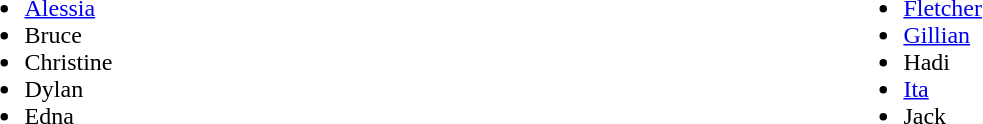<table width="90%">
<tr>
<td><br><ul><li><a href='#'>Alessia</a></li><li>Bruce</li><li>Christine</li><li>Dylan</li><li>Edna</li></ul></td>
<td><br><ul><li><a href='#'>Fletcher</a></li><li><a href='#'>Gillian</a></li><li>Hadi</li><li><a href='#'>Ita</a></li><li>Jack</li></ul></td>
</tr>
</table>
